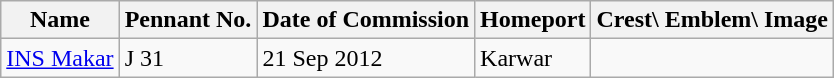<table class="wikitable">
<tr>
<th>Name</th>
<th>Pennant No.</th>
<th>Date of Commission</th>
<th>Homeport</th>
<th>Crest\ Emblem\ Image</th>
</tr>
<tr>
<td><a href='#'>INS Makar</a></td>
<td>J 31</td>
<td>21 Sep 2012</td>
<td>Karwar</td>
<td></td>
</tr>
</table>
